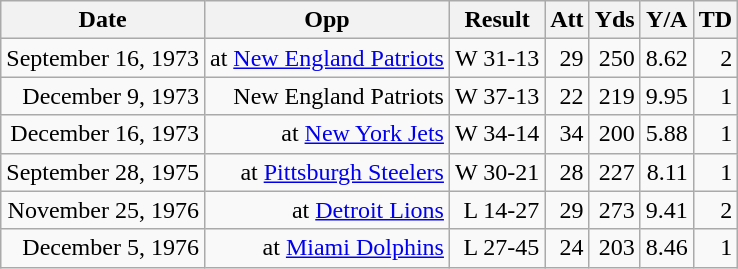<table class="wikitable" style="text-align:right">
<tr>
<th>Date</th>
<th>Opp</th>
<th>Result</th>
<th>Att</th>
<th>Yds</th>
<th>Y/A</th>
<th>TD</th>
</tr>
<tr>
<td>September 16, 1973</td>
<td>at <a href='#'>New England Patriots</a></td>
<td>W 31-13</td>
<td>29</td>
<td>250</td>
<td>8.62</td>
<td>2</td>
</tr>
<tr>
<td>December 9, 1973</td>
<td>New England Patriots</td>
<td>W 37-13</td>
<td>22</td>
<td>219</td>
<td>9.95</td>
<td>1</td>
</tr>
<tr>
<td>December 16, 1973</td>
<td>at <a href='#'>New York Jets</a></td>
<td>W 34-14</td>
<td>34</td>
<td>200</td>
<td>5.88</td>
<td>1</td>
</tr>
<tr>
<td>September 28, 1975</td>
<td>at <a href='#'>Pittsburgh Steelers</a></td>
<td>W 30-21</td>
<td>28</td>
<td>227</td>
<td>8.11</td>
<td>1</td>
</tr>
<tr>
<td>November 25, 1976</td>
<td>at <a href='#'>Detroit Lions</a></td>
<td>L 14-27</td>
<td>29</td>
<td>273</td>
<td>9.41</td>
<td>2</td>
</tr>
<tr>
<td>December 5, 1976</td>
<td>at <a href='#'>Miami Dolphins</a></td>
<td>L 27-45</td>
<td>24</td>
<td>203</td>
<td>8.46</td>
<td>1</td>
</tr>
</table>
